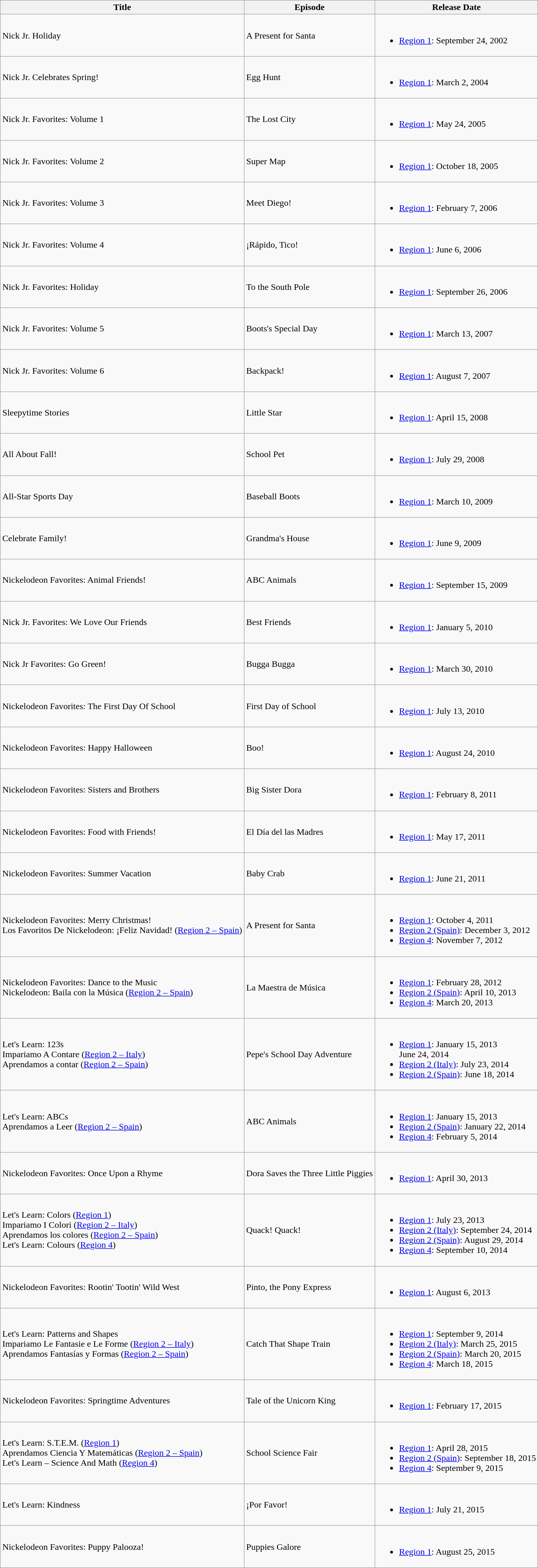<table class="wikitable">
<tr>
<th>Title</th>
<th>Episode</th>
<th>Release Date</th>
</tr>
<tr>
<td>Nick Jr. Holiday</td>
<td>A Present for Santa</td>
<td style="white-space: nowrap;"><br><ul><li><a href='#'>Region 1</a>: September 24, 2002</li></ul></td>
</tr>
<tr>
<td>Nick Jr. Celebrates Spring!</td>
<td>Egg Hunt</td>
<td style="white-space: nowrap;"><br><ul><li><a href='#'>Region 1</a>: March 2, 2004</li></ul></td>
</tr>
<tr>
<td>Nick Jr. Favorites: Volume 1</td>
<td>The Lost City</td>
<td style="white-space: nowrap;"><br><ul><li><a href='#'>Region 1</a>: May 24, 2005</li></ul></td>
</tr>
<tr>
<td>Nick Jr. Favorites: Volume 2</td>
<td>Super Map</td>
<td style="white-space: nowrap;"><br><ul><li><a href='#'>Region 1</a>: October 18, 2005</li></ul></td>
</tr>
<tr>
<td>Nick Jr. Favorites: Volume 3</td>
<td>Meet Diego!</td>
<td style="white-space: nowrap;"><br><ul><li><a href='#'>Region 1</a>: February 7, 2006</li></ul></td>
</tr>
<tr>
<td>Nick Jr. Favorites: Volume 4</td>
<td>¡Rápido, Tico!</td>
<td style="white-space: nowrap;"><br><ul><li><a href='#'>Region 1</a>: June 6, 2006</li></ul></td>
</tr>
<tr>
<td>Nick Jr. Favorites: Holiday</td>
<td>To the South Pole</td>
<td style="white-space: nowrap;"><br><ul><li><a href='#'>Region 1</a>: September 26, 2006</li></ul></td>
</tr>
<tr>
<td>Nick Jr. Favorites: Volume 5</td>
<td>Boots's Special Day</td>
<td style="white-space: nowrap;"><br><ul><li><a href='#'>Region 1</a>: March 13, 2007</li></ul></td>
</tr>
<tr>
<td>Nick Jr. Favorites: Volume 6</td>
<td>Backpack!</td>
<td style="white-space: nowrap;"><br><ul><li><a href='#'>Region 1</a>: August 7, 2007</li></ul></td>
</tr>
<tr>
<td>Sleepytime Stories</td>
<td>Little Star</td>
<td style="white-space: nowrap;"><br><ul><li><a href='#'>Region 1</a>: April 15, 2008</li></ul></td>
</tr>
<tr>
<td>All About Fall!</td>
<td>School Pet</td>
<td style="white-space: nowrap;"><br><ul><li><a href='#'>Region 1</a>: July 29, 2008</li></ul></td>
</tr>
<tr>
<td>All-Star Sports Day</td>
<td>Baseball Boots</td>
<td style="white-space: nowrap;"><br><ul><li><a href='#'>Region 1</a>: March 10, 2009</li></ul></td>
</tr>
<tr>
<td>Celebrate Family!</td>
<td>Grandma's House</td>
<td style="white-space: nowrap;"><br><ul><li><a href='#'>Region 1</a>: June 9, 2009</li></ul></td>
</tr>
<tr>
<td>Nickelodeon Favorites: Animal Friends!</td>
<td>ABC Animals</td>
<td style="white-space: nowrap;"><br><ul><li><a href='#'>Region 1</a>: September 15, 2009</li></ul></td>
</tr>
<tr>
<td>Nick Jr. Favorites: We Love Our Friends</td>
<td>Best Friends</td>
<td style="white-space: nowrap;"><br><ul><li><a href='#'>Region 1</a>: January 5, 2010</li></ul></td>
</tr>
<tr>
<td>Nick Jr Favorites: Go Green!</td>
<td>Bugga Bugga</td>
<td style="white-space: nowrap;"><br><ul><li><a href='#'>Region 1</a>: March 30, 2010</li></ul></td>
</tr>
<tr>
<td>Nickelodeon Favorites: The First Day Of School</td>
<td>First Day of School</td>
<td style="white-space: nowrap;"><br><ul><li><a href='#'>Region 1</a>: July 13, 2010</li></ul></td>
</tr>
<tr>
<td>Nickelodeon Favorites: Happy Halloween</td>
<td>Boo!</td>
<td style="white-space: nowrap;"><br><ul><li><a href='#'>Region 1</a>: August 24, 2010</li></ul></td>
</tr>
<tr>
<td>Nickelodeon Favorites: Sisters and Brothers</td>
<td>Big Sister Dora</td>
<td style="white-space: nowrap;"><br><ul><li><a href='#'>Region 1</a>: February 8, 2011</li></ul></td>
</tr>
<tr>
<td>Nickelodeon Favorites: Food with Friends!</td>
<td>El Día del las Madres</td>
<td style="white-space: nowrap;"><br><ul><li><a href='#'>Region 1</a>: May 17, 2011</li></ul></td>
</tr>
<tr>
<td>Nickelodeon Favorites: Summer Vacation</td>
<td>Baby Crab</td>
<td style="white-space: nowrap;"><br><ul><li><a href='#'>Region 1</a>: June 21, 2011</li></ul></td>
</tr>
<tr>
<td>Nickelodeon Favorites: Merry Christmas!<br>Los Favoritos De Nickelodeon: ¡Feliz Navidad! (<a href='#'>Region 2 – Spain</a>)</td>
<td>A Present for Santa</td>
<td style="white-space: nowrap;"><br><ul><li><a href='#'>Region 1</a>: October 4, 2011</li><li><a href='#'>Region 2 (Spain)</a>: December 3, 2012</li><li><a href='#'>Region 4</a>: November 7, 2012</li></ul></td>
</tr>
<tr>
<td>Nickelodeon Favorites: Dance to the Music<br>Nickelodeon: Baila con la Música (<a href='#'>Region 2 – Spain</a>)</td>
<td>La Maestra de Música</td>
<td style="white-space: nowrap;"><br><ul><li><a href='#'>Region 1</a>: February 28, 2012</li><li><a href='#'>Region 2 (Spain)</a>: April 10, 2013</li><li><a href='#'>Region 4</a>: March 20, 2013</li></ul></td>
</tr>
<tr>
<td>Let's Learn: 123s<br>Impariamo A Contare (<a href='#'>Region 2 – Italy</a>)<br>Aprendamos a contar (<a href='#'>Region 2 – Spain</a>)</td>
<td>Pepe's School Day Adventure</td>
<td style="white-space: nowrap;"><br><ul><li><a href='#'>Region 1</a>: January 15, 2013<br>June 24, 2014</li><li><a href='#'>Region 2 (Italy)</a>: July 23, 2014</li><li><a href='#'>Region 2 (Spain)</a>: June 18, 2014</li></ul></td>
</tr>
<tr>
<td>Let's Learn: ABCs<br>Aprendamos a Leer (<a href='#'>Region 2 – Spain</a>)</td>
<td>ABC Animals</td>
<td style="white-space: nowrap;"><br><ul><li><a href='#'>Region 1</a>: January 15, 2013</li><li><a href='#'>Region 2 (Spain)</a>: January 22, 2014</li><li><a href='#'>Region 4</a>: February 5, 2014</li></ul></td>
</tr>
<tr>
<td>Nickelodeon Favorites: Once Upon a Rhyme</td>
<td>Dora Saves the Three Little Piggies</td>
<td style="white-space: nowrap;"><br><ul><li><a href='#'>Region 1</a>: April 30, 2013</li></ul></td>
</tr>
<tr>
<td>Let's Learn: Colors (<a href='#'>Region 1</a>)<br>Impariamo I Colori (<a href='#'>Region 2 – Italy</a>)<br>Aprendamos los colores (<a href='#'>Region 2 – Spain</a>)<br>Let's Learn: Colours (<a href='#'>Region 4</a>)</td>
<td>Quack! Quack!</td>
<td style="white-space: nowrap;"><br><ul><li><a href='#'>Region 1</a>: July 23, 2013</li><li><a href='#'>Region 2 (Italy)</a>: September 24, 2014</li><li><a href='#'>Region 2 (Spain)</a>: August 29, 2014</li><li><a href='#'>Region 4</a>: September 10, 2014</li></ul></td>
</tr>
<tr>
<td>Nickelodeon Favorites: Rootin' Tootin' Wild West</td>
<td>Pinto, the Pony Express</td>
<td style="white-space: nowrap;"><br><ul><li><a href='#'>Region 1</a>: August 6, 2013</li></ul></td>
</tr>
<tr>
<td>Let's Learn: Patterns and Shapes<br>Impariamo Le Fantasie e Le Forme (<a href='#'>Region 2 – Italy</a>)<br>Aprendamos Fantasías y Formas (<a href='#'>Region 2 – Spain</a>)</td>
<td>Catch That Shape Train</td>
<td style="white-space: nowrap;"><br><ul><li><a href='#'>Region 1</a>: September 9, 2014</li><li><a href='#'>Region 2 (Italy)</a>: March 25, 2015</li><li><a href='#'>Region 2 (Spain)</a>: March 20, 2015</li><li><a href='#'>Region 4</a>: March 18, 2015</li></ul></td>
</tr>
<tr>
<td>Nickelodeon Favorites: Springtime Adventures</td>
<td>Tale of the Unicorn King</td>
<td style="white-space: nowrap;"><br><ul><li><a href='#'>Region 1</a>: February 17, 2015</li></ul></td>
</tr>
<tr>
<td>Let's Learn: S.T.E.M. (<a href='#'>Region 1</a>)<br>Aprendamos Ciencia Y Matemáticas (<a href='#'>Region 2 – Spain</a>)<br>Let's Learn – Science And Math (<a href='#'>Region 4</a>)</td>
<td>School Science Fair</td>
<td style="white-space: nowrap;"><br><ul><li><a href='#'>Region 1</a>: April 28, 2015</li><li><a href='#'>Region 2 (Spain)</a>: September 18, 2015</li><li><a href='#'>Region 4</a>: September 9, 2015</li></ul></td>
</tr>
<tr>
<td>Let's Learn: Kindness</td>
<td>¡Por Favor!</td>
<td style="white-space: nowrap;"><br><ul><li><a href='#'>Region 1</a>: July 21, 2015</li></ul></td>
</tr>
<tr>
<td>Nickelodeon Favorites: Puppy Palooza!</td>
<td>Puppies Galore</td>
<td style="white-space: nowrap;"><br><ul><li><a href='#'>Region 1</a>: August 25, 2015</li></ul></td>
</tr>
</table>
